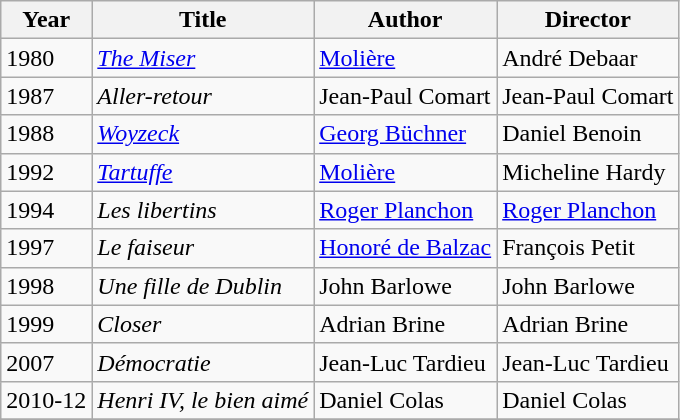<table class="wikitable">
<tr>
<th>Year</th>
<th>Title</th>
<th>Author</th>
<th>Director</th>
</tr>
<tr>
<td>1980</td>
<td><em><a href='#'>The Miser</a></em></td>
<td><a href='#'>Molière</a></td>
<td>André Debaar</td>
</tr>
<tr>
<td>1987</td>
<td><em>Aller-retour</em></td>
<td>Jean-Paul Comart</td>
<td>Jean-Paul Comart</td>
</tr>
<tr>
<td>1988</td>
<td><em><a href='#'>Woyzeck</a></em></td>
<td><a href='#'>Georg Büchner</a></td>
<td>Daniel Benoin</td>
</tr>
<tr>
<td>1992</td>
<td><em><a href='#'>Tartuffe</a></em></td>
<td><a href='#'>Molière</a></td>
<td>Micheline Hardy</td>
</tr>
<tr>
<td>1994</td>
<td><em>Les libertins</em></td>
<td><a href='#'>Roger Planchon</a></td>
<td><a href='#'>Roger Planchon</a></td>
</tr>
<tr>
<td>1997</td>
<td><em>Le faiseur</em></td>
<td><a href='#'>Honoré de Balzac</a></td>
<td>François Petit</td>
</tr>
<tr>
<td>1998</td>
<td><em>Une fille de Dublin</em></td>
<td>John Barlowe</td>
<td>John Barlowe</td>
</tr>
<tr>
<td>1999</td>
<td><em>Closer</em></td>
<td>Adrian Brine</td>
<td>Adrian Brine</td>
</tr>
<tr>
<td>2007</td>
<td><em>Démocratie</em></td>
<td>Jean-Luc Tardieu</td>
<td>Jean-Luc Tardieu</td>
</tr>
<tr>
<td>2010-12</td>
<td><em>Henri IV, le bien aimé</em></td>
<td>Daniel Colas</td>
<td>Daniel Colas</td>
</tr>
<tr>
</tr>
</table>
